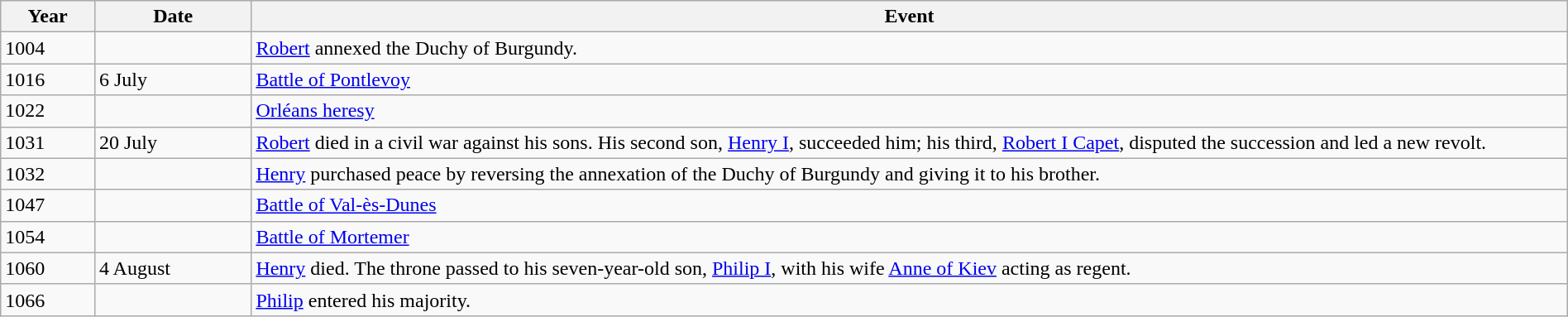<table class="wikitable" width="100%">
<tr>
<th style="width:6%">Year</th>
<th style="width:10%">Date</th>
<th>Event</th>
</tr>
<tr>
<td>1004</td>
<td></td>
<td><a href='#'>Robert</a> annexed the Duchy of Burgundy.</td>
</tr>
<tr>
<td>1016</td>
<td>6 July</td>
<td><a href='#'>Battle of Pontlevoy</a></td>
</tr>
<tr>
<td>1022</td>
<td></td>
<td><a href='#'>Orléans heresy</a></td>
</tr>
<tr>
<td>1031</td>
<td>20 July</td>
<td><a href='#'>Robert</a> died in a civil war against his sons.  His second son, <a href='#'>Henry I</a>, succeeded him; his third, <a href='#'>Robert I Capet</a>, disputed the succession and led a new revolt.</td>
</tr>
<tr>
<td>1032</td>
<td></td>
<td><a href='#'>Henry</a> purchased peace by reversing the annexation of the Duchy of Burgundy and giving it to his brother.</td>
</tr>
<tr>
<td>1047</td>
<td></td>
<td><a href='#'>Battle of Val-ès-Dunes</a></td>
</tr>
<tr>
<td>1054</td>
<td></td>
<td><a href='#'>Battle of Mortemer</a></td>
</tr>
<tr>
<td>1060</td>
<td>4 August</td>
<td><a href='#'>Henry</a> died.  The throne passed to his seven-year-old son, <a href='#'>Philip I</a>, with his wife <a href='#'>Anne of Kiev</a> acting as regent.</td>
</tr>
<tr>
<td>1066</td>
<td></td>
<td><a href='#'>Philip</a> entered his majority.</td>
</tr>
</table>
